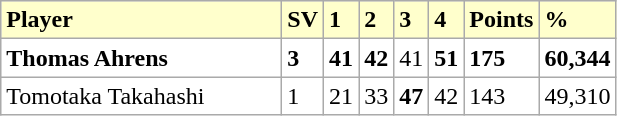<table class="wikitable">
<tr bgcolor="#ffffcc">
<td width=180><strong>Player</strong></td>
<td><strong>SV</strong></td>
<td><strong>1</strong></td>
<td><strong>2</strong></td>
<td><strong>3</strong></td>
<td><strong>4</strong></td>
<td><strong>Points</strong></td>
<td><strong>%</strong></td>
</tr>
<tr bgcolor="FFFFFF">
<td> <strong>Thomas Ahrens</strong></td>
<td><strong>3</strong></td>
<td><strong>41</strong></td>
<td><strong>42</strong></td>
<td>41</td>
<td><strong>51</strong></td>
<td><strong>175</strong></td>
<td><strong>60,344</strong></td>
</tr>
<tr bgcolor="FFFFFF">
<td> Tomotaka Takahashi</td>
<td>1</td>
<td>21</td>
<td>33</td>
<td><strong>47</strong></td>
<td>42</td>
<td>143</td>
<td>49,310</td>
</tr>
</table>
